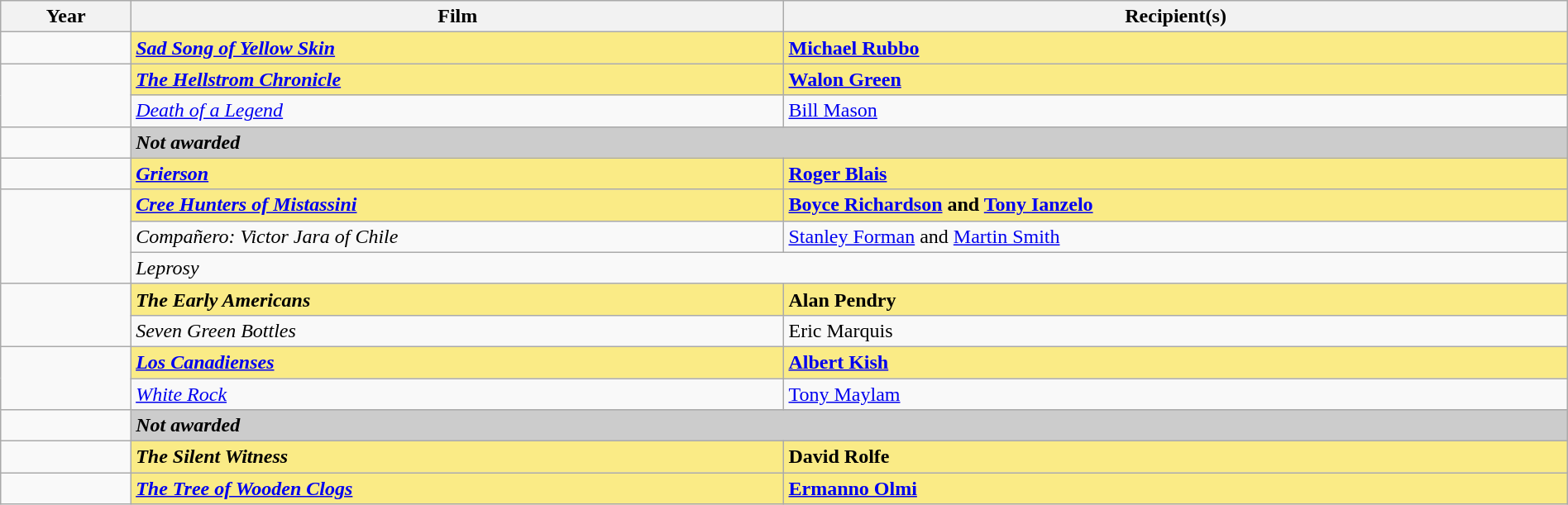<table class="wikitable" style="width:100%;" cellpadding="5">
<tr>
<th style="width:5%;">Year</th>
<th style="width:25%;">Film</th>
<th style="width:30%;">Recipient(s)</th>
</tr>
<tr>
<td></td>
<td style="background:#FAEB86"><strong><em><a href='#'>Sad Song of Yellow Skin</a></em></strong></td>
<td style="background:#FAEB86"><strong><a href='#'>Michael Rubbo</a></strong></td>
</tr>
<tr>
<td rowspan="2"></td>
<td style="background:#FAEB86"><strong><em><a href='#'>The Hellstrom Chronicle</a></em></strong></td>
<td style="background:#FAEB86"><strong><a href='#'>Walon Green</a></strong></td>
</tr>
<tr>
<td><em><a href='#'>Death of a Legend</a></em></td>
<td><a href='#'>Bill Mason</a></td>
</tr>
<tr>
<td></td>
<td colspan="2" style="background:#ccc;"><strong><em>Not awarded</em></strong></td>
</tr>
<tr>
<td></td>
<td style="background:#FAEB86"><strong><em><a href='#'>Grierson</a></em></strong></td>
<td style="background:#FAEB86"><strong><a href='#'>Roger Blais</a></strong></td>
</tr>
<tr>
<td rowspan="3"></td>
<td style="background:#FAEB86"><strong><em><a href='#'>Cree Hunters of Mistassini</a></em></strong></td>
<td style="background:#FAEB86"><strong><a href='#'>Boyce Richardson</a> and <a href='#'>Tony Ianzelo</a></strong></td>
</tr>
<tr>
<td><em>Compañero: Victor Jara of Chile</em></td>
<td><a href='#'>Stanley Forman</a> and <a href='#'>Martin Smith</a></td>
</tr>
<tr>
<td colspan="2"><em>Leprosy</em></td>
</tr>
<tr>
<td rowspan="2"></td>
<td style="background:#FAEB86"><strong><em>The Early Americans</em></strong></td>
<td style="background:#FAEB86"><strong>Alan Pendry</strong></td>
</tr>
<tr>
<td><em>Seven Green Bottles</em></td>
<td>Eric Marquis</td>
</tr>
<tr>
<td rowspan="2"></td>
<td style="background:#FAEB86"><strong><em><a href='#'>Los Canadienses</a></em></strong></td>
<td style="background:#FAEB86"><strong><a href='#'>Albert Kish</a></strong></td>
</tr>
<tr>
<td><em><a href='#'>White Rock</a></em></td>
<td><a href='#'>Tony Maylam</a></td>
</tr>
<tr>
<td></td>
<td colspan="2" style="background:#ccc;"><strong><em>Not awarded</em></strong></td>
</tr>
<tr>
<td></td>
<td style="background:#FAEB86"><strong><em>The Silent Witness</em></strong></td>
<td style="background:#FAEB86"><strong>David Rolfe</strong></td>
</tr>
<tr>
<td></td>
<td style="background:#FAEB86"><strong><em><a href='#'>The Tree of Wooden Clogs</a></em></strong></td>
<td style="background:#FAEB86"><strong><a href='#'>Ermanno Olmi</a></strong></td>
</tr>
</table>
